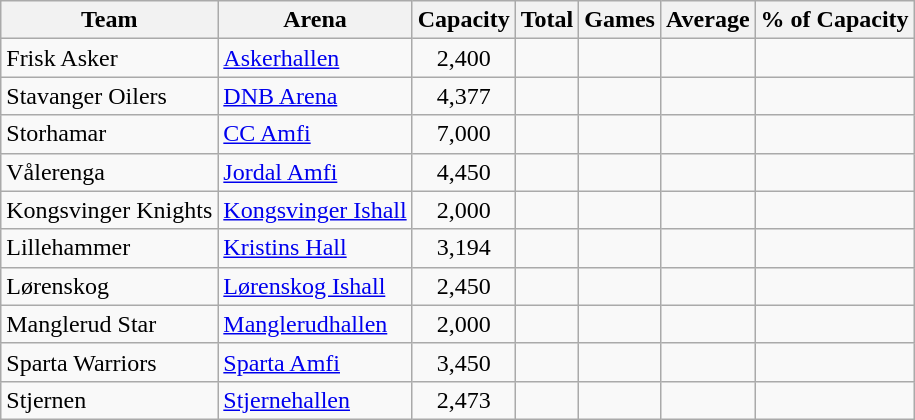<table class="wikitable sortable">
<tr>
<th>Team</th>
<th>Arena</th>
<th>Capacity</th>
<th>Total</th>
<th>Games</th>
<th>Average</th>
<th>% of Capacity</th>
</tr>
<tr align="center">
<td align="left">Frisk Asker</td>
<td align="left"><a href='#'>Askerhallen</a></td>
<td>2,400</td>
<td></td>
<td></td>
<td></td>
<td></td>
</tr>
<tr align="center">
<td align="left">Stavanger Oilers</td>
<td align="left"><a href='#'>DNB Arena</a></td>
<td>4,377</td>
<td></td>
<td></td>
<td></td>
<td></td>
</tr>
<tr align="center">
<td align="left">Storhamar</td>
<td align="left"><a href='#'>CC Amfi</a></td>
<td>7,000</td>
<td></td>
<td></td>
<td></td>
<td></td>
</tr>
<tr align="center">
<td align="left">Vålerenga</td>
<td align="left"><a href='#'>Jordal Amfi</a></td>
<td>4,450</td>
<td></td>
<td></td>
<td></td>
<td></td>
</tr>
<tr align="center">
<td align="left">Kongsvinger Knights</td>
<td align="left"><a href='#'>Kongsvinger Ishall</a></td>
<td>2,000</td>
<td></td>
<td></td>
<td></td>
<td></td>
</tr>
<tr align="center">
<td align="left">Lillehammer</td>
<td align="left"><a href='#'>Kristins Hall</a></td>
<td>3,194</td>
<td></td>
<td></td>
<td></td>
<td></td>
</tr>
<tr align="center">
<td align="left">Lørenskog</td>
<td align="left"><a href='#'>Lørenskog Ishall</a></td>
<td>2,450</td>
<td></td>
<td></td>
<td></td>
<td></td>
</tr>
<tr align="center">
<td align="left">Manglerud Star</td>
<td align="left"><a href='#'>Manglerudhallen</a></td>
<td>2,000</td>
<td></td>
<td></td>
<td></td>
<td></td>
</tr>
<tr align="center">
<td align="left">Sparta Warriors</td>
<td align="left"><a href='#'>Sparta Amfi</a></td>
<td>3,450</td>
<td></td>
<td></td>
<td></td>
<td></td>
</tr>
<tr align="center">
<td align="left">Stjernen</td>
<td align="left"><a href='#'>Stjernehallen</a></td>
<td>2,473</td>
<td></td>
<td></td>
<td></td>
<td></td>
</tr>
</table>
